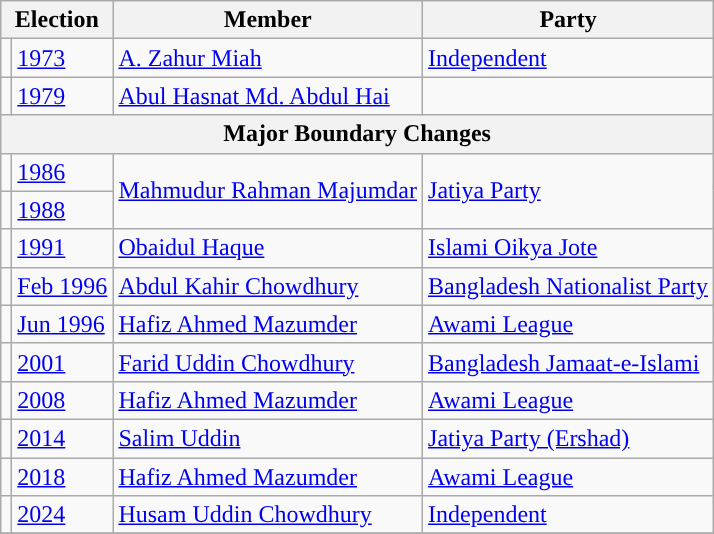<table class="wikitable">
<tr>
<th colspan="2">Election</th>
<th>Member</th>
<th>Party</th>
</tr>
<tr>
<td style="background-color:"></td>
<td><a href='#'>1973</a></td>
<td><a href='#'>A. Zahur Miah</a></td>
<td><a href='#'>Independent</a></td>
</tr>
<tr>
<td></td>
<td><a href='#'>1979</a></td>
<td><a href='#'>Abul Hasnat Md. Abdul Hai</a></td>
<td></td>
</tr>
<tr>
<th colspan="4">Major Boundary Changes</th>
</tr>
<tr>
<td style="background-color:"></td>
<td><a href='#'>1986</a></td>
<td rowspan="2"><a href='#'>Mahmudur Rahman Majumdar</a></td>
<td rowspan="2"><a href='#'>Jatiya Party</a></td>
</tr>
<tr>
<td style="background-color:"></td>
<td><a href='#'>1988</a></td>
</tr>
<tr>
<td style="background-color:"></td>
<td><a href='#'>1991</a></td>
<td><a href='#'>Obaidul Haque</a></td>
<td><a href='#'>Islami Oikya Jote</a></td>
</tr>
<tr>
<td style="background-color:"></td>
<td><a href='#'>Feb 1996</a></td>
<td><a href='#'>Abdul Kahir Chowdhury</a></td>
<td><a href='#'>Bangladesh Nationalist Party</a></td>
</tr>
<tr>
<td style="background-color:"></td>
<td><a href='#'>Jun 1996</a></td>
<td><a href='#'>Hafiz Ahmed Mazumder</a></td>
<td><a href='#'>Awami League</a></td>
</tr>
<tr>
<td style="background-color:"></td>
<td><a href='#'>2001</a></td>
<td><a href='#'>Farid Uddin Chowdhury</a></td>
<td><a href='#'>Bangladesh Jamaat-e-Islami</a></td>
</tr>
<tr>
<td style="background-color:"></td>
<td><a href='#'>2008</a></td>
<td><a href='#'>Hafiz Ahmed Mazumder</a></td>
<td><a href='#'>Awami League</a></td>
</tr>
<tr>
<td style="background-color:"></td>
<td><a href='#'>2014</a></td>
<td><a href='#'>Salim Uddin</a></td>
<td><a href='#'>Jatiya Party (Ershad)</a></td>
</tr>
<tr>
<td style="background-color:"></td>
<td><a href='#'>2018</a></td>
<td><a href='#'>Hafiz Ahmed Mazumder</a></td>
<td><a href='#'>Awami League</a></td>
</tr>
<tr>
<td></td>
<td><a href='#'>2024</a></td>
<td><a href='#'>Husam Uddin Chowdhury</a></td>
<td><a href='#'>Independent</a></td>
</tr>
<tr>
</tr>
</table>
